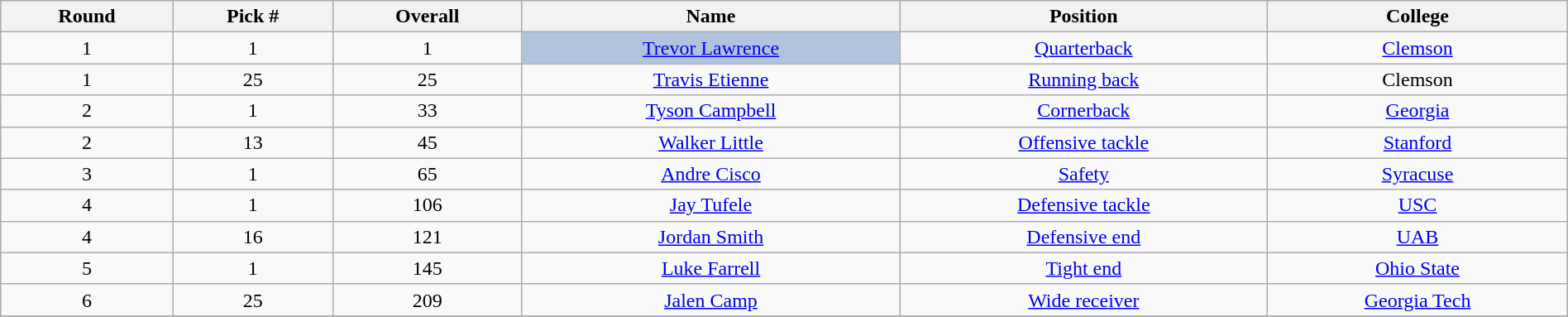<table class="wikitable sortable sortable" style="width: 100%; text-align:center">
<tr>
<th>Round</th>
<th>Pick #</th>
<th>Overall</th>
<th>Name</th>
<th>Position</th>
<th>College</th>
</tr>
<tr>
<td>1</td>
<td>1</td>
<td>1</td>
<td bgcolor=lightsteelblue><a href='#'>Trevor Lawrence</a></td>
<td><a href='#'>Quarterback</a></td>
<td><a href='#'>Clemson</a></td>
</tr>
<tr>
<td>1</td>
<td>25</td>
<td>25</td>
<td><a href='#'>Travis Etienne</a></td>
<td><a href='#'>Running back</a></td>
<td>Clemson</td>
</tr>
<tr>
<td>2</td>
<td>1</td>
<td>33</td>
<td><a href='#'>Tyson Campbell</a></td>
<td><a href='#'>Cornerback</a></td>
<td><a href='#'>Georgia</a></td>
</tr>
<tr>
<td>2</td>
<td>13</td>
<td>45</td>
<td><a href='#'>Walker Little</a></td>
<td><a href='#'>Offensive tackle</a></td>
<td><a href='#'>Stanford</a></td>
</tr>
<tr>
<td>3</td>
<td>1</td>
<td>65</td>
<td><a href='#'>Andre Cisco</a></td>
<td><a href='#'>Safety</a></td>
<td><a href='#'>Syracuse</a></td>
</tr>
<tr>
<td>4</td>
<td>1</td>
<td>106</td>
<td><a href='#'>Jay Tufele</a></td>
<td><a href='#'>Defensive tackle</a></td>
<td><a href='#'>USC</a></td>
</tr>
<tr>
<td>4</td>
<td>16</td>
<td>121</td>
<td><a href='#'>Jordan Smith</a></td>
<td><a href='#'>Defensive end</a></td>
<td><a href='#'>UAB</a></td>
</tr>
<tr>
<td>5</td>
<td>1</td>
<td>145</td>
<td><a href='#'>Luke Farrell</a></td>
<td><a href='#'>Tight end</a></td>
<td><a href='#'>Ohio State</a></td>
</tr>
<tr>
<td>6</td>
<td>25</td>
<td>209</td>
<td><a href='#'>Jalen Camp</a></td>
<td><a href='#'>Wide receiver</a></td>
<td><a href='#'>Georgia Tech</a></td>
</tr>
<tr>
</tr>
</table>
